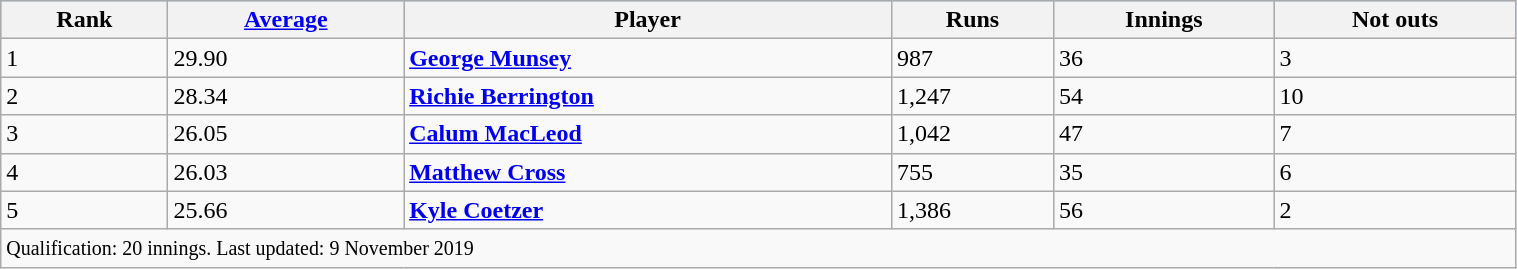<table class="wikitable" style="width:80%;">
<tr style="background:#87cefa;">
<th>Rank</th>
<th><a href='#'>Average</a></th>
<th>Player</th>
<th>Runs</th>
<th>Innings</th>
<th>Not outs</th>
</tr>
<tr>
<td>1</td>
<td>29.90</td>
<td><strong><a href='#'>George Munsey</a></strong></td>
<td>987</td>
<td>36</td>
<td>3</td>
</tr>
<tr>
<td>2</td>
<td>28.34</td>
<td><strong><a href='#'>Richie Berrington</a></strong></td>
<td>1,247</td>
<td>54</td>
<td>10</td>
</tr>
<tr>
<td>3</td>
<td>26.05</td>
<td><strong><a href='#'>Calum MacLeod</a></strong></td>
<td>1,042</td>
<td>47</td>
<td>7</td>
</tr>
<tr>
<td>4</td>
<td>26.03</td>
<td><strong><a href='#'>Matthew Cross</a></strong></td>
<td>755</td>
<td>35</td>
<td>6</td>
</tr>
<tr>
<td>5</td>
<td>25.66</td>
<td><strong><a href='#'>Kyle Coetzer</a></strong></td>
<td>1,386</td>
<td>56</td>
<td>2</td>
</tr>
<tr>
<td colspan=6><small>Qualification: 20 innings. Last updated: 9 November 2019</small></td>
</tr>
</table>
